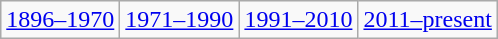<table class="wikitable">
<tr>
<td align="center"><a href='#'>1896–1970</a></td>
<td align="center"><a href='#'>1971–1990</a></td>
<td align="center"><a href='#'>1991–2010</a></td>
<td align="center"><a href='#'>2011–present</a></td>
</tr>
</table>
